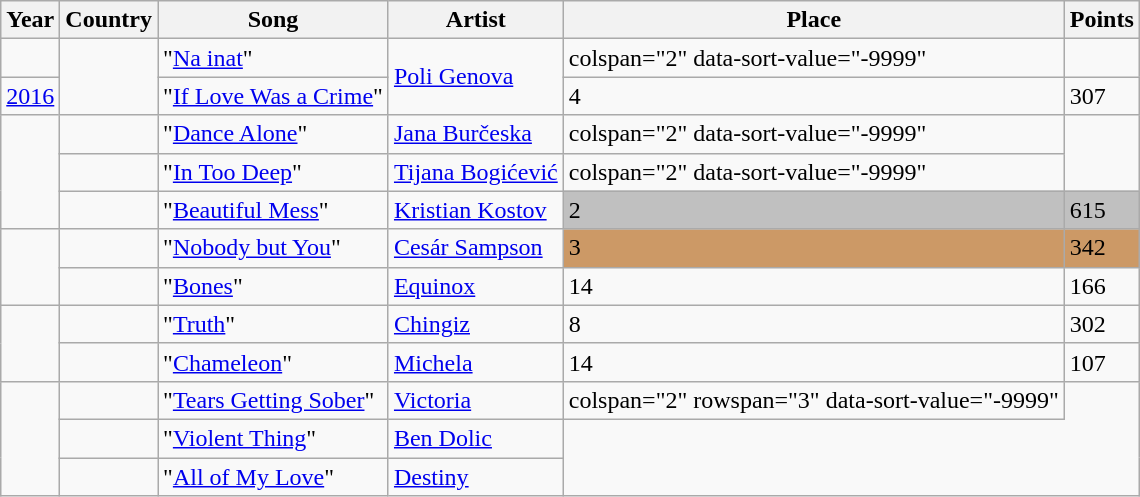<table class="sortable wikitable" align="center">
<tr>
<th>Year</th>
<th>Country</th>
<th>Song</th>
<th>Artist</th>
<th>Place</th>
<th>Points</th>
</tr>
<tr>
<td></td>
<td rowspan="2"></td>
<td>"<a href='#'>Na inat</a>"</td>
<td rowspan="2"><a href='#'>Poli Genova</a></td>
<td>colspan="2" data-sort-value="-9999" </td>
</tr>
<tr>
<td><a href='#'>2016</a></td>
<td>"<a href='#'>If Love Was a Crime</a>"</td>
<td>4</td>
<td>307</td>
</tr>
<tr>
<td rowspan="3"></td>
<td></td>
<td>"<a href='#'>Dance Alone</a>"</td>
<td><a href='#'>Jana Burčeska</a></td>
<td>colspan="2" data-sort-value="-9999" </td>
</tr>
<tr>
<td></td>
<td>"<a href='#'>In Too Deep</a>"</td>
<td><a href='#'>Tijana Bogićević</a></td>
<td>colspan="2" data-sort-value="-9999" </td>
</tr>
<tr>
<td></td>
<td>"<a href='#'>Beautiful Mess</a>"</td>
<td><a href='#'>Kristian Kostov</a></td>
<td bgcolor = "silver">2</td>
<td bgcolor = "silver">615</td>
</tr>
<tr>
<td rowspan="2"></td>
<td></td>
<td>"<a href='#'>Nobody but You</a>"</td>
<td><a href='#'>Cesár Sampson</a></td>
<td bgcolor = "#CC9966">3</td>
<td bgcolor = "#CC9966">342</td>
</tr>
<tr>
<td></td>
<td>"<a href='#'>Bones</a>"</td>
<td><a href='#'>Equinox</a></td>
<td>14</td>
<td>166</td>
</tr>
<tr>
<td rowspan="2"></td>
<td></td>
<td>"<a href='#'>Truth</a>"</td>
<td><a href='#'>Chingiz</a></td>
<td>8</td>
<td>302</td>
</tr>
<tr>
<td></td>
<td>"<a href='#'>Chameleon</a>"</td>
<td><a href='#'>Michela</a></td>
<td>14</td>
<td>107</td>
</tr>
<tr>
<td rowspan="3"></td>
<td></td>
<td>"<a href='#'>Tears Getting Sober</a>"</td>
<td><a href='#'>Victoria</a></td>
<td>colspan="2" rowspan="3" data-sort-value="-9999" </td>
</tr>
<tr>
<td></td>
<td>"<a href='#'>Violent Thing</a>"</td>
<td><a href='#'>Ben Dolic</a></td>
</tr>
<tr>
<td></td>
<td>"<a href='#'>All of My Love</a>"</td>
<td><a href='#'>Destiny</a></td>
</tr>
</table>
